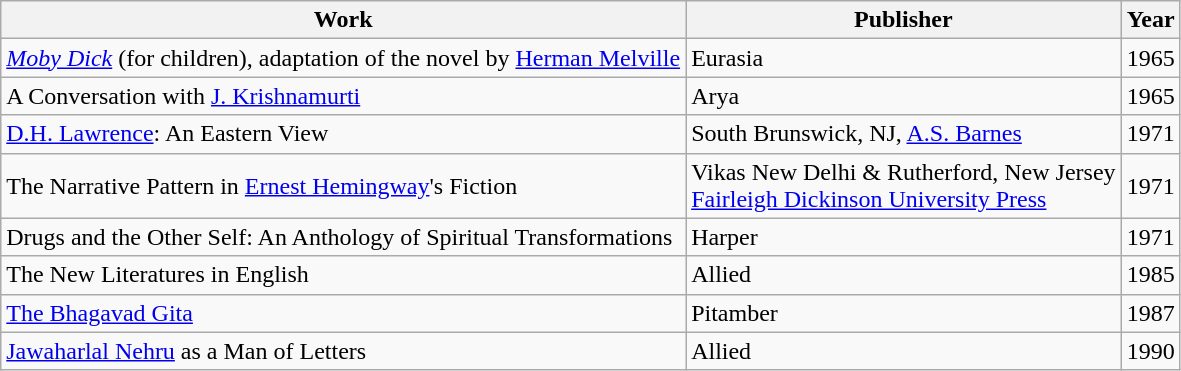<table class="wikitable">
<tr>
<th>Work</th>
<th>Publisher</th>
<th>Year</th>
</tr>
<tr>
<td><em><a href='#'>Moby Dick</a></em> (for children), adaptation of the novel by <a href='#'>Herman Melville</a></td>
<td>Eurasia</td>
<td>1965</td>
</tr>
<tr>
<td>A Conversation with <a href='#'>J. Krishnamurti</a></td>
<td>Arya</td>
<td>1965</td>
</tr>
<tr>
<td><a href='#'>D.H. Lawrence</a>: An Eastern View</td>
<td>South Brunswick, NJ, <a href='#'>A.S. Barnes</a></td>
<td>1971</td>
</tr>
<tr>
<td>The Narrative Pattern in <a href='#'>Ernest Hemingway</a>'s Fiction</td>
<td>Vikas New Delhi & Rutherford, New Jersey<br><a href='#'>Fairleigh Dickinson University Press</a></td>
<td>1971</td>
</tr>
<tr>
<td>Drugs and the Other Self: An Anthology of Spiritual Transformations</td>
<td>Harper</td>
<td>1971</td>
</tr>
<tr>
<td>The New Literatures in English</td>
<td>Allied</td>
<td>1985</td>
</tr>
<tr>
<td><a href='#'>The Bhagavad Gita</a></td>
<td>Pitamber</td>
<td>1987</td>
</tr>
<tr>
<td><a href='#'>Jawaharlal Nehru</a> as a Man of Letters</td>
<td>Allied</td>
<td>1990</td>
</tr>
</table>
